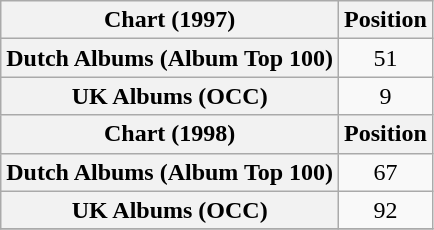<table class="wikitable plainrowheaders sortable">
<tr>
<th>Chart (1997)</th>
<th>Position</th>
</tr>
<tr>
<th scope="row">Dutch Albums (Album Top 100)</th>
<td align="center">51</td>
</tr>
<tr>
<th scope="row">UK Albums (OCC)</th>
<td align="center">9</td>
</tr>
<tr>
<th>Chart (1998)</th>
<th>Position</th>
</tr>
<tr>
<th scope="row">Dutch Albums (Album Top 100)</th>
<td align="center">67</td>
</tr>
<tr>
<th scope="row">UK Albums (OCC)</th>
<td align="center">92</td>
</tr>
<tr>
</tr>
</table>
